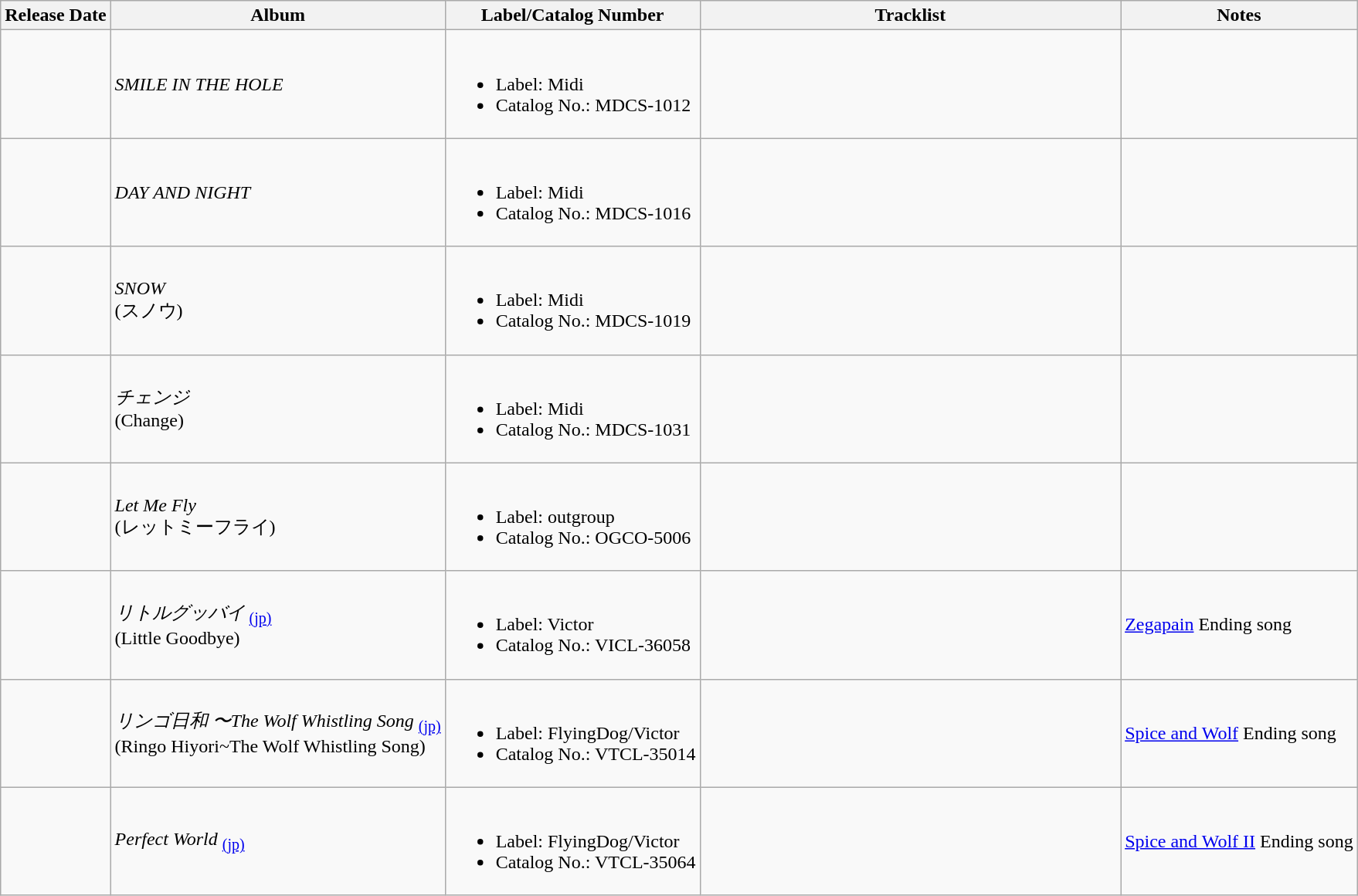<table class="wikitable plainrowheaders">
<tr>
<th>Release Date</th>
<th>Album</th>
<th>Label/Catalog Number</th>
<th style="width:31%">Tracklist</th>
<th>Notes</th>
</tr>
<tr>
<td></td>
<td><em>SMILE IN THE HOLE</em></td>
<td><br><ul><li>Label: Midi</li><li>Catalog No.: MDCS-1012</li></ul></td>
<td></td>
<td></td>
</tr>
<tr>
<td></td>
<td><em>DAY AND NIGHT</em></td>
<td><br><ul><li>Label: Midi</li><li>Catalog No.: MDCS-1016</li></ul></td>
<td></td>
<td></td>
</tr>
<tr>
<td></td>
<td><em>SNOW</em><br>(スノウ)</td>
<td><br><ul><li>Label: Midi</li><li>Catalog No.: MDCS-1019</li></ul></td>
<td></td>
<td></td>
</tr>
<tr>
<td></td>
<td><em>チェンジ</em><br>(Change)</td>
<td><br><ul><li>Label: Midi</li><li>Catalog No.: MDCS-1031</li></ul></td>
<td></td>
<td></td>
</tr>
<tr>
<td></td>
<td><em>Let Me Fly</em><br>(レットミーフライ)</td>
<td><br><ul><li>Label: outgroup</li><li>Catalog No.: OGCO-5006</li></ul></td>
<td></td>
<td></td>
</tr>
<tr>
<td></td>
<td><em>リトルグッバイ</em> <sub><a href='#'>(jp)</a></sub><br>(Little Goodbye)</td>
<td><br><ul><li>Label: Victor</li><li>Catalog No.: VICL-36058</li></ul></td>
<td></td>
<td><a href='#'>Zegapain</a> Ending song</td>
</tr>
<tr>
<td></td>
<td><em>リンゴ日和 〜The Wolf Whistling Song</em> <sub><a href='#'>(jp)</a></sub><br>(Ringo Hiyori~The Wolf Whistling Song)</td>
<td><br><ul><li>Label: FlyingDog/Victor</li><li>Catalog No.: VTCL-35014</li></ul></td>
<td></td>
<td><a href='#'>Spice and Wolf</a> Ending song</td>
</tr>
<tr>
<td></td>
<td><em>Perfect World</em> <sub><a href='#'>(jp)</a></sub></td>
<td><br><ul><li>Label: FlyingDog/Victor</li><li>Catalog No.: VTCL-35064</li></ul></td>
<td></td>
<td><a href='#'>Spice and Wolf II</a> Ending song</td>
</tr>
</table>
